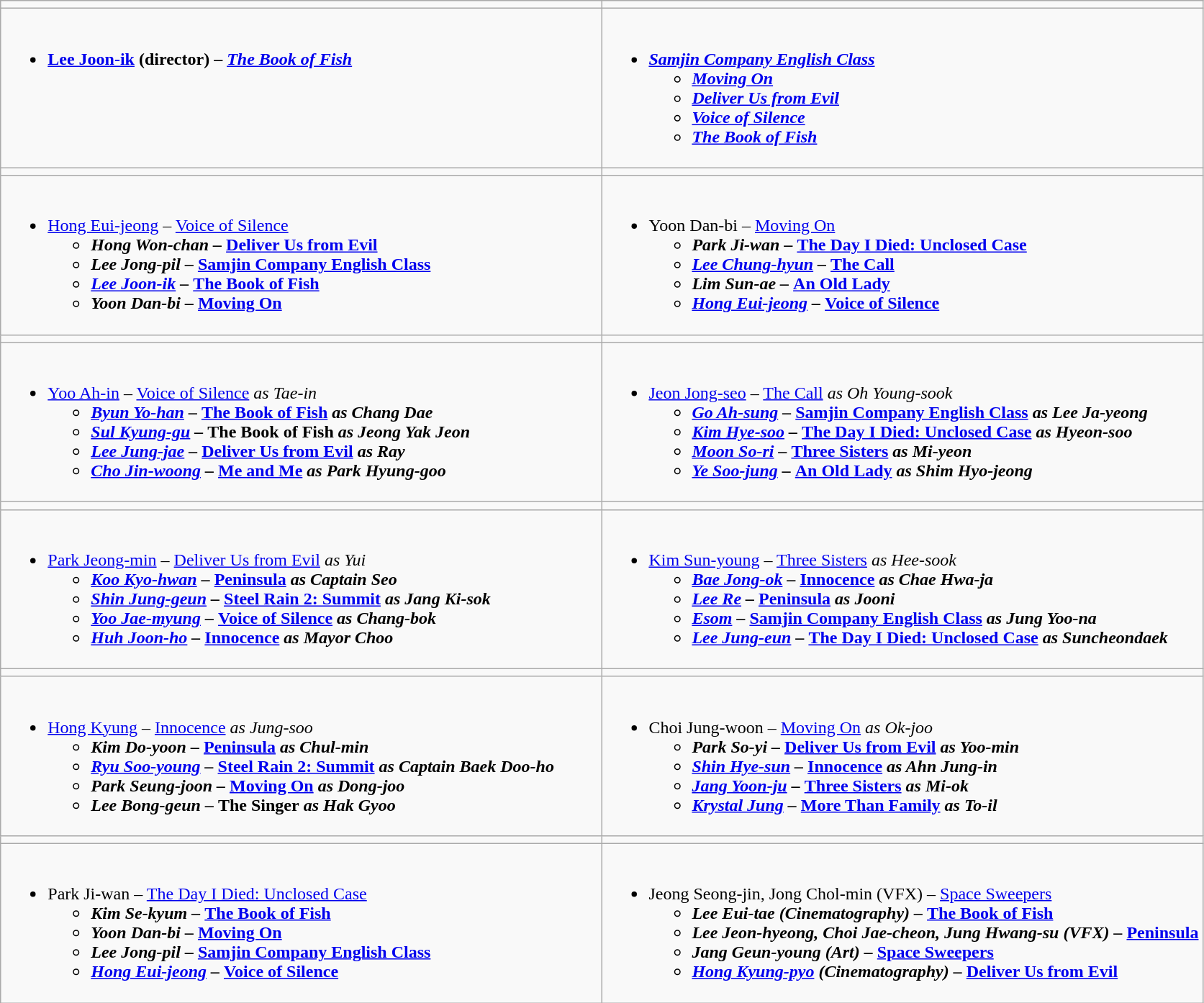<table class="wikitable">
<tr>
<td style="vertical-align:top; width:50%;"></td>
<td style="vertical-align:top; width:50%;"></td>
</tr>
<tr>
<td style="vertical-align:top"><br><ul><li><strong><a href='#'>Lee Joon-ik</a> (director) – <em><a href='#'>The Book of Fish</a></em> </strong></li></ul></td>
<td style="vertical-align:top"><br><ul><li><strong><em><a href='#'>Samjin Company English Class</a><em> <strong><ul><li></em><a href='#'>Moving On</a><em></li><li></em><a href='#'>Deliver Us from Evil</a><em></li><li></em><a href='#'>Voice of Silence</a><em></li><li></em><a href='#'>The Book of Fish</a><em></li></ul></li></ul></td>
</tr>
<tr>
<td style="vertical-align:top; width:50%;"></td>
<td style="vertical-align:top; width:50%;"></td>
</tr>
<tr>
<td style="vertical-align:top"><br><ul><li></strong><a href='#'>Hong Eui-jeong</a> – </em><a href='#'>Voice of Silence</a><em> <strong><ul><li>Hong Won-chan – </em><a href='#'>Deliver Us from Evil</a><em></li><li>Lee Jong-pil – </em><a href='#'>Samjin Company English Class</a><em></li><li><a href='#'>Lee Joon-ik</a> – </em><a href='#'>The Book of Fish</a><em></li><li>Yoon Dan-bi – </em><a href='#'>Moving On</a><em></li></ul></li></ul></td>
<td style="vertical-align:top"><br><ul><li></strong>Yoon Dan-bi – </em><a href='#'>Moving On</a><em> <strong><ul><li>Park Ji-wan – </em><a href='#'>The Day I Died: Unclosed Case</a><em></li><li><a href='#'>Lee Chung-hyun</a> – </em><a href='#'>The Call</a><em></li><li>Lim Sun-ae – </em><a href='#'>An Old Lady</a><em></li><li><a href='#'>Hong Eui-jeong</a> – </em><a href='#'>Voice of Silence</a><em></li></ul></li></ul></td>
</tr>
<tr>
<td style="vertical-align:top; width:50%;"></td>
<td style="vertical-align:top; width:50%;"></td>
</tr>
<tr>
<td style="vertical-align:top"><br><ul><li></strong><a href='#'>Yoo Ah-in</a> – </em><a href='#'>Voice of Silence</a><em> as Tae-in <strong><ul><li><a href='#'>Byun Yo-han</a> – </em><a href='#'>The Book of Fish</a><em> as Chang Dae</li><li><a href='#'>Sul Kyung-gu</a> – </em>The Book of Fish<em> as Jeong Yak Jeon</li><li><a href='#'>Lee Jung-jae</a> – </em><a href='#'>Deliver Us from Evil</a><em> as Ray</li><li><a href='#'>Cho Jin-woong</a> – </em><a href='#'>Me and Me</a><em> as Park Hyung-goo</li></ul></li></ul></td>
<td style="vertical-align:top"><br><ul><li></strong><a href='#'>Jeon Jong-seo</a> – </em><a href='#'>The Call</a><em> as Oh Young-sook <strong><ul><li><a href='#'>Go Ah-sung</a> – </em><a href='#'>Samjin Company English Class</a><em> as Lee Ja-yeong</li><li><a href='#'>Kim Hye-soo</a> – </em><a href='#'>The Day I Died: Unclosed Case</a><em> as Hyeon-soo</li><li><a href='#'>Moon So-ri</a> – </em><a href='#'>Three Sisters</a><em> as Mi-yeon</li><li><a href='#'>Ye Soo-jung</a> – </em><a href='#'>An Old Lady</a><em> as Shim Hyo‑jeong</li></ul></li></ul></td>
</tr>
<tr>
<td style="vertical-align:top; width:50%;"></td>
<td style="vertical-align:top; width:50%;"></td>
</tr>
<tr>
<td style="vertical-align:top"><br><ul><li></strong><a href='#'>Park Jeong-min</a> – </em><a href='#'>Deliver Us from Evil</a><em> as Yui <strong><ul><li><a href='#'>Koo Kyo-hwan</a> – </em><a href='#'>Peninsula</a><em> as Captain Seo</li><li><a href='#'>Shin Jung-geun</a> – </em><a href='#'>Steel Rain 2: Summit</a><em> as Jang Ki-sok</li><li><a href='#'>Yoo Jae-myung</a> – </em><a href='#'>Voice of Silence</a><em> as Chang-bok</li><li><a href='#'>Huh Joon-ho</a> – </em><a href='#'>Innocence</a><em> as Mayor Choo</li></ul></li></ul></td>
<td style="vertical-align:top"><br><ul><li></strong><a href='#'>Kim Sun-young</a> – </em><a href='#'>Three Sisters</a><em>  as Hee-sook <strong><ul><li><a href='#'>Bae Jong-ok</a> – </em><a href='#'>Innocence</a><em> as Chae Hwa-ja</li><li><a href='#'>Lee Re</a> – </em><a href='#'>Peninsula</a><em> as Jooni</li><li><a href='#'>Esom</a> – </em><a href='#'>Samjin Company English Class</a><em> as Jung Yoo-na</li><li><a href='#'>Lee Jung-eun</a> – </em><a href='#'>The Day I Died: Unclosed Case</a><em> as Suncheondaek</li></ul></li></ul></td>
</tr>
<tr>
<td style="vertical-align:top; width:50%;"></td>
<td style="vertical-align:top; width:50%;"></td>
</tr>
<tr>
<td style="vertical-align:top"><br><ul><li></strong><a href='#'>Hong Kyung</a> – </em><a href='#'>Innocence</a><em> as Jung-soo <strong><ul><li>Kim Do-yoon – </em><a href='#'>Peninsula</a><em> as Chul-min</li><li><a href='#'>Ryu Soo-young</a> – </em><a href='#'>Steel Rain 2: Summit</a><em> as Captain Baek Doo-ho</li><li>Park Seung-joon – </em><a href='#'>Moving On</a><em> as Dong-joo</li><li>Lee Bong‑geun – </em>The Singer<em> as Hak Gyoo</li></ul></li></ul></td>
<td style="vertical-align:top"><br><ul><li></strong>Choi Jung-woon – </em><a href='#'>Moving On</a><em> as Ok-joo <strong><ul><li>Park So-yi – </em><a href='#'>Deliver Us from Evil</a><em> as Yoo-min</li><li><a href='#'>Shin Hye-sun</a> – </em><a href='#'>Innocence</a><em> as Ahn Jung-in</li><li><a href='#'>Jang Yoon-ju</a> – </em><a href='#'>Three Sisters</a><em> as Mi-ok</li><li><a href='#'>Krystal Jung</a> – </em><a href='#'>More Than Family</a><em> as To-il</li></ul></li></ul></td>
</tr>
<tr>
<td style="vertical-align:top; width:50%;"></td>
<td style="vertical-align:top; width:50%;"></td>
</tr>
<tr>
<td style="vertical-align:top"><br><ul><li></strong>Park Ji-wan – </em><a href='#'>The Day I Died: Unclosed Case</a><em> <strong><ul><li>Kim Se-kyum – </em><a href='#'>The Book of Fish</a><em></li><li>Yoon Dan-bi – </em><a href='#'>Moving On</a><em></li><li>Lee Jong-pil – </em><a href='#'>Samjin Company English Class</a><em></li><li><a href='#'>Hong Eui-jeong</a> – </em><a href='#'>Voice of Silence</a><em></li></ul></li></ul></td>
<td style="vertical-align:top"><br><ul><li></strong>Jeong Seong-jin, Jong Chol-min (VFX) – </em><a href='#'>Space Sweepers</a><em> <strong><ul><li>Lee Eui-tae (Cinematography) – </em><a href='#'>The Book of Fish</a><em></li><li>Lee Jeon-hyeong, Choi Jae-cheon, Jung Hwang-su (VFX) – </em><a href='#'>Peninsula</a><em></li><li>Jang Geun-young (Art) – </em><a href='#'>Space Sweepers</a><em></li><li><a href='#'>Hong Kyung-pyo</a> (Cinematography) – </em><a href='#'>Deliver Us from Evil</a><em></li></ul></li></ul></td>
</tr>
</table>
